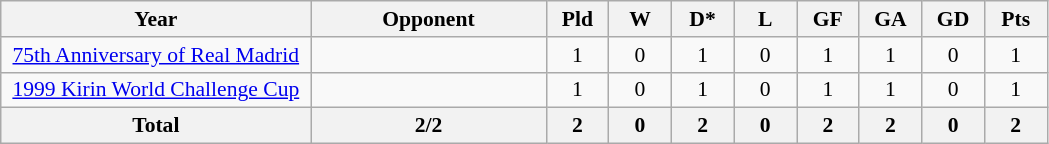<table class="wikitable" style="text-align: center;font-size:90%;">
<tr>
<th width=200>Year</th>
<th width=150>Opponent</th>
<th width=35>Pld</th>
<th width=35>W</th>
<th width=35>D*</th>
<th width=35>L</th>
<th width=35>GF</th>
<th width=35>GA</th>
<th width=35>GD</th>
<th width=35>Pts</th>
</tr>
<tr>
<td> <a href='#'>75th Anniversary of Real Madrid</a></td>
<td></td>
<td>1</td>
<td>0</td>
<td>1</td>
<td>0</td>
<td>1</td>
<td>1</td>
<td>0</td>
<td>1</td>
</tr>
<tr>
<td> <a href='#'>1999 Kirin World Challenge Cup</a></td>
<td></td>
<td>1</td>
<td>0</td>
<td>1</td>
<td>0</td>
<td>1</td>
<td>1</td>
<td>0</td>
<td>1</td>
</tr>
<tr>
<th><strong>Total</strong></th>
<th>2/2</th>
<th>2</th>
<th>0</th>
<th>2</th>
<th>0</th>
<th>2</th>
<th>2</th>
<th>0</th>
<th>2</th>
</tr>
</table>
